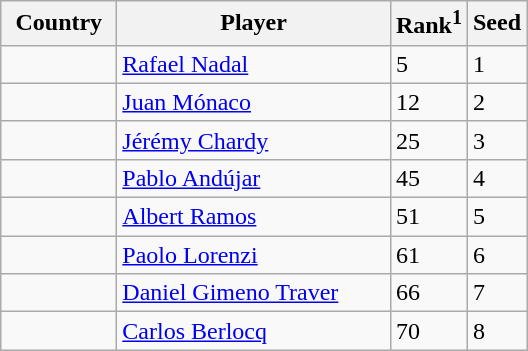<table class="sortable wikitable">
<tr>
<th width="70">Country</th>
<th width="175">Player</th>
<th>Rank<sup>1</sup></th>
<th>Seed</th>
</tr>
<tr>
<td></td>
<td><a href='#'>Rafael Nadal</a></td>
<td>5</td>
<td>1</td>
</tr>
<tr>
<td></td>
<td><a href='#'>Juan Mónaco</a></td>
<td>12</td>
<td>2</td>
</tr>
<tr>
<td></td>
<td><a href='#'>Jérémy Chardy</a></td>
<td>25</td>
<td>3</td>
</tr>
<tr>
<td></td>
<td><a href='#'>Pablo Andújar</a></td>
<td>45</td>
<td>4</td>
</tr>
<tr>
<td></td>
<td><a href='#'>Albert Ramos</a></td>
<td>51</td>
<td>5</td>
</tr>
<tr>
<td></td>
<td><a href='#'>Paolo Lorenzi</a></td>
<td>61</td>
<td>6</td>
</tr>
<tr>
<td></td>
<td><a href='#'>Daniel Gimeno Traver</a></td>
<td>66</td>
<td>7</td>
</tr>
<tr>
<td></td>
<td><a href='#'>Carlos Berlocq</a></td>
<td>70</td>
<td>8</td>
</tr>
</table>
